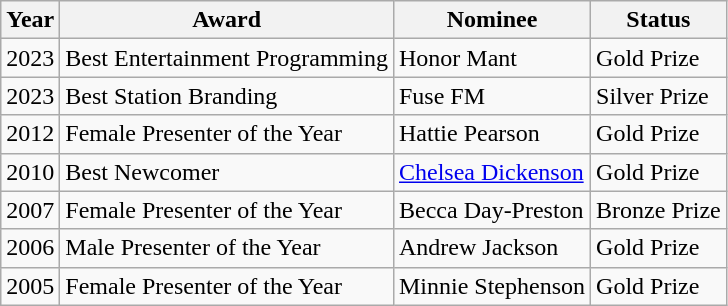<table class="wikitable">
<tr>
<th>Year</th>
<th>Award</th>
<th>Nominee</th>
<th>Status</th>
</tr>
<tr>
<td>2023</td>
<td>Best Entertainment Programming</td>
<td>Honor Mant</td>
<td>Gold Prize</td>
</tr>
<tr>
<td>2023</td>
<td>Best Station Branding</td>
<td>Fuse FM</td>
<td>Silver Prize</td>
</tr>
<tr>
<td>2012</td>
<td>Female Presenter of the Year</td>
<td>Hattie Pearson</td>
<td>Gold Prize</td>
</tr>
<tr>
<td>2010</td>
<td>Best Newcomer</td>
<td><a href='#'>Chelsea Dickenson</a></td>
<td>Gold Prize</td>
</tr>
<tr>
<td>2007</td>
<td>Female Presenter of the Year</td>
<td>Becca Day-Preston</td>
<td>Bronze Prize</td>
</tr>
<tr>
<td>2006</td>
<td>Male Presenter of the Year</td>
<td>Andrew Jackson</td>
<td>Gold Prize</td>
</tr>
<tr>
<td>2005</td>
<td>Female Presenter of the Year</td>
<td>Minnie Stephenson</td>
<td>Gold Prize</td>
</tr>
</table>
